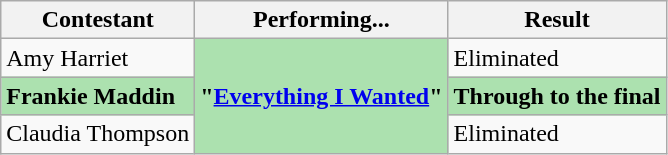<table class="wikitable">
<tr>
<th>Contestant</th>
<th>Performing...</th>
<th>Result</th>
</tr>
<tr>
<td>Amy Harriet</td>
<td style="background:#ACE1AF;" rowspan="3"><strong>"<a href='#'>Everything I Wanted</a>"</strong></td>
<td>Eliminated</td>
</tr>
<tr>
<td style="background:#ACE1AF;"><strong>Frankie Maddin</strong></td>
<td style="background:#ACE1AF;"><strong>Through to the final</strong></td>
</tr>
<tr>
<td>Claudia Thompson</td>
<td>Eliminated</td>
</tr>
</table>
